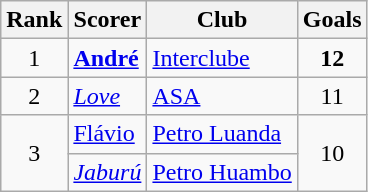<table class="wikitable" style="text-align:center">
<tr>
<th>Rank</th>
<th>Scorer</th>
<th>Club</th>
<th>Goals</th>
</tr>
<tr>
<td>1</td>
<td align="left"> <strong><a href='#'>André</a></strong></td>
<td align="left"><a href='#'>Interclube</a></td>
<td><strong>12</strong></td>
</tr>
<tr>
<td>2</td>
<td align="left"> <a href='#'><em>Love</em></a></td>
<td align="left"><a href='#'>ASA</a></td>
<td>11</td>
</tr>
<tr>
<td rowspan=2>3</td>
<td align="left"> <a href='#'>Flávio</a></td>
<td align="left"><a href='#'>Petro Luanda</a></td>
<td rowspan=2>10</td>
</tr>
<tr>
<td align="left"> <a href='#'><em>Jaburú</em></a></td>
<td align="left"><a href='#'>Petro Huambo</a></td>
</tr>
</table>
